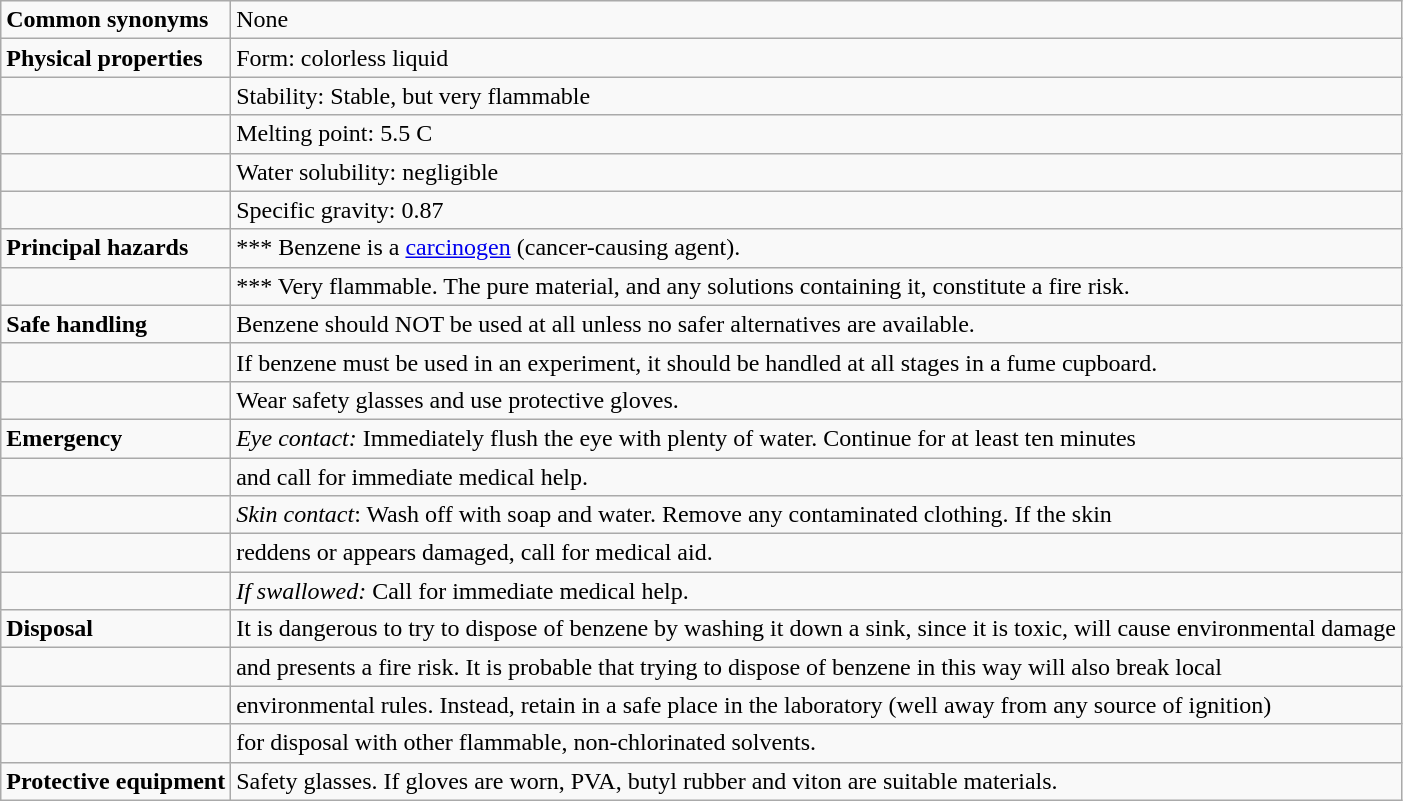<table class="wikitable">
<tr>
<td><strong>Common synonyms</strong></td>
<td>None</td>
</tr>
<tr>
<td><strong>Physical properties</strong></td>
<td>Form: colorless liquid</td>
</tr>
<tr>
<td></td>
<td>Stability: Stable, but very flammable</td>
</tr>
<tr>
<td></td>
<td>Melting point: 5.5 C</td>
</tr>
<tr>
<td></td>
<td>Water solubility: negligible</td>
</tr>
<tr>
<td></td>
<td>Specific gravity: 0.87</td>
</tr>
<tr>
<td><strong>Principal hazards</strong></td>
<td>*** Benzene is a <a href='#'>carcinogen</a> (cancer-causing agent).</td>
</tr>
<tr>
<td></td>
<td>*** Very flammable. The pure material, and any solutions containing it, constitute a fire risk.</td>
</tr>
<tr>
<td><strong>Safe handling</strong></td>
<td>Benzene should NOT be used at all unless no safer alternatives are available.</td>
</tr>
<tr>
<td></td>
<td>If benzene must be used in an experiment, it should be handled at all stages in a fume cupboard.</td>
</tr>
<tr>
<td></td>
<td>Wear safety glasses and use protective gloves.</td>
</tr>
<tr>
<td><strong>Emergency</strong></td>
<td><em>Eye contact:</em>  Immediately flush the eye with plenty of water. Continue for at least ten minutes</td>
</tr>
<tr>
<td></td>
<td>and call for immediate medical help.</td>
</tr>
<tr>
<td></td>
<td><em>Skin contact</em>: Wash off with soap and water. Remove any contaminated clothing. If the skin</td>
</tr>
<tr>
<td></td>
<td>reddens or appears damaged, call for medical aid.</td>
</tr>
<tr>
<td></td>
<td><em>If swallowed:</em> Call for immediate medical help.</td>
</tr>
<tr>
<td><strong>Disposal</strong></td>
<td>It is dangerous to try to dispose of benzene by washing it down a sink, since it is toxic, will cause environmental damage</td>
</tr>
<tr>
<td></td>
<td>and presents a fire risk. It is probable that trying to dispose of benzene in this way will also break local</td>
</tr>
<tr>
<td></td>
<td>environmental rules. Instead, retain in a safe place in the laboratory (well away from any source of ignition)</td>
</tr>
<tr>
<td></td>
<td>for disposal with other flammable, non-chlorinated solvents.</td>
</tr>
<tr>
<td><strong>Protective equipment</strong></td>
<td>Safety glasses. If gloves are worn, PVA, butyl rubber and viton are suitable materials.</td>
</tr>
</table>
